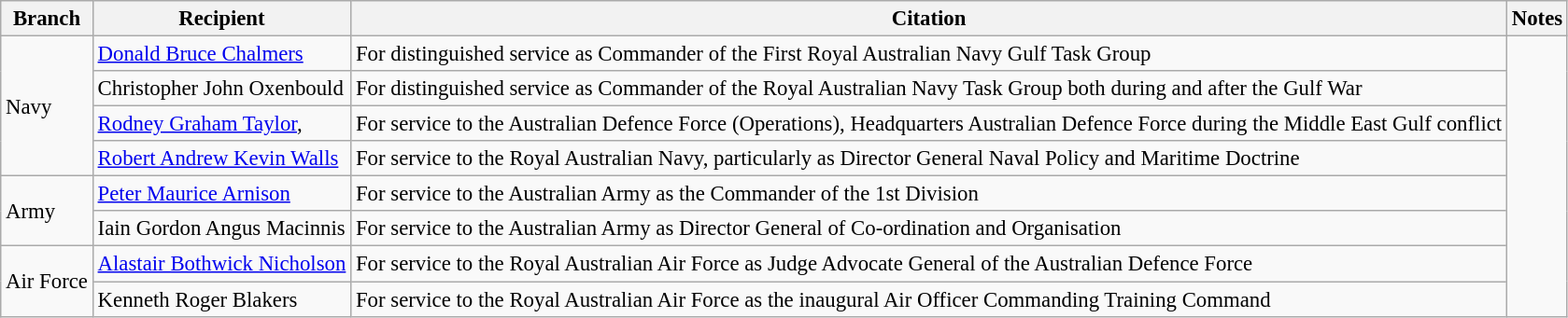<table class="wikitable" style="font-size:95%;">
<tr>
<th>Branch</th>
<th>Recipient</th>
<th>Citation</th>
<th>Notes</th>
</tr>
<tr>
<td rowspan=4>Navy</td>
<td> <a href='#'>Donald Bruce Chalmers</a></td>
<td>For distinguished service as Commander of the First Royal Australian Navy Gulf Task Group</td>
<td rowspan=8></td>
</tr>
<tr>
<td> Christopher John Oxenbould</td>
<td>For distinguished service as Commander of the Royal Australian Navy Task Group both during and after the Gulf War</td>
</tr>
<tr>
<td> <a href='#'>Rodney Graham Taylor</a>, </td>
<td>For service to the Australian Defence Force (Operations), Headquarters Australian Defence Force during the Middle East Gulf conflict</td>
</tr>
<tr>
<td> <a href='#'>Robert Andrew Kevin Walls</a></td>
<td>For service to the Royal Australian Navy, particularly as Director General Naval Policy and Maritime Doctrine</td>
</tr>
<tr>
<td rowspan=2>Army</td>
<td> <a href='#'>Peter Maurice Arnison</a></td>
<td>For service to the Australian Army as the Commander of the 1st Division</td>
</tr>
<tr>
<td> Iain Gordon Angus Macinnis</td>
<td>For service to the Australian Army as Director General of Co-ordination and Organisation</td>
</tr>
<tr>
<td rowspan=2>Air Force</td>
<td> <a href='#'>Alastair Bothwick Nicholson</a></td>
<td>For service to the Royal Australian Air Force as Judge Advocate General of the Australian Defence Force</td>
</tr>
<tr>
<td> Kenneth Roger Blakers</td>
<td>For service to the Royal Australian Air Force as the inaugural Air Officer Commanding Training Command</td>
</tr>
</table>
